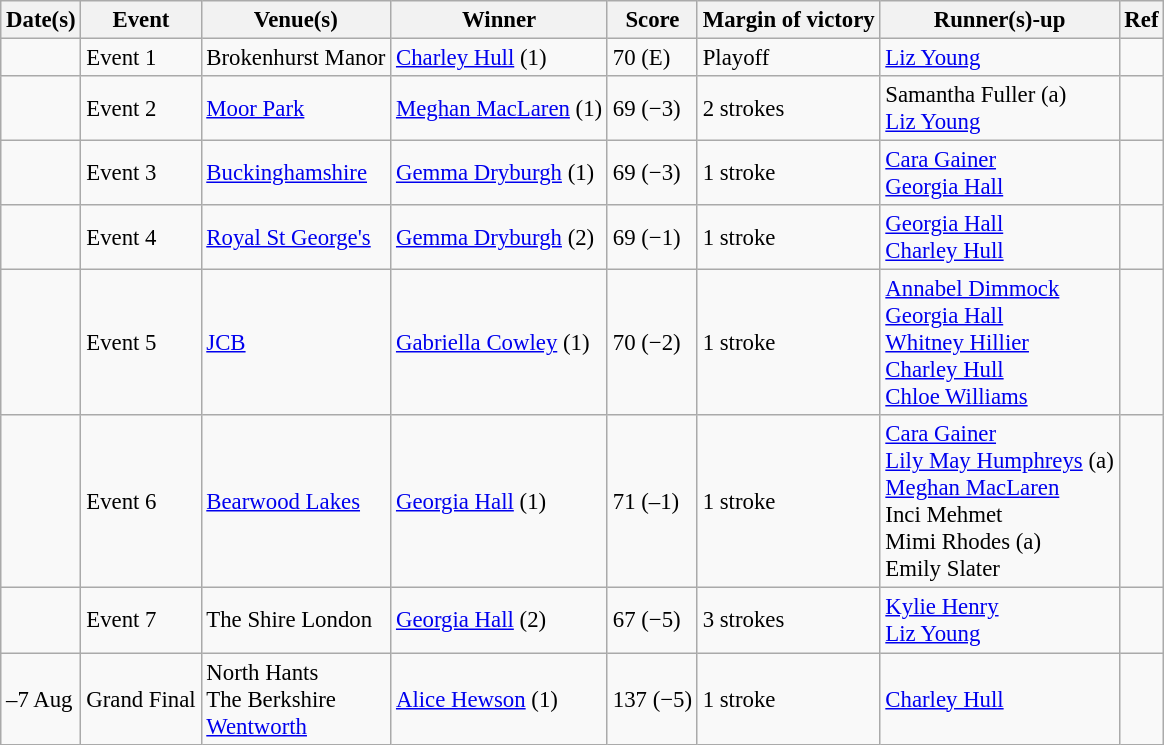<table class="wikitable sortable" style="font-size:95%">
<tr>
<th>Date(s)</th>
<th>Event</th>
<th>Venue(s)</th>
<th class="unsortable">Winner</th>
<th>Score</th>
<th>Margin of victory</th>
<th class="unsortable">Runner(s)-up</th>
<th class="unsortable">Ref</th>
</tr>
<tr>
<td></td>
<td>Event 1</td>
<td>Brokenhurst Manor</td>
<td> <a href='#'>Charley Hull</a> (1)</td>
<td>70 (E)</td>
<td>Playoff</td>
<td> <a href='#'>Liz Young</a></td>
<td></td>
</tr>
<tr>
<td></td>
<td>Event 2</td>
<td><a href='#'>Moor Park</a></td>
<td> <a href='#'>Meghan MacLaren</a> (1)</td>
<td>69 (−3)</td>
<td>2 strokes</td>
<td> Samantha Fuller (a)<br> <a href='#'>Liz Young</a></td>
<td></td>
</tr>
<tr>
<td></td>
<td>Event 3</td>
<td><a href='#'>Buckinghamshire</a></td>
<td> <a href='#'>Gemma Dryburgh</a> (1)</td>
<td>69 (−3)</td>
<td>1 stroke</td>
<td> <a href='#'>Cara Gainer</a><br> <a href='#'>Georgia Hall</a></td>
<td></td>
</tr>
<tr>
<td></td>
<td>Event 4</td>
<td><a href='#'>Royal St George's</a></td>
<td> <a href='#'>Gemma Dryburgh</a> (2)</td>
<td>69 (−1)</td>
<td>1 stroke</td>
<td> <a href='#'>Georgia Hall</a><br> <a href='#'>Charley Hull</a></td>
<td></td>
</tr>
<tr>
<td></td>
<td>Event 5</td>
<td><a href='#'>JCB</a></td>
<td> <a href='#'>Gabriella Cowley</a> (1)</td>
<td>70 (−2)</td>
<td>1 stroke</td>
<td> <a href='#'>Annabel Dimmock</a><br> <a href='#'>Georgia Hall</a><br> <a href='#'>Whitney Hillier</a><br> <a href='#'>Charley Hull</a><br> <a href='#'> Chloe Williams</a></td>
<td></td>
</tr>
<tr>
<td></td>
<td>Event 6</td>
<td><a href='#'>Bearwood Lakes</a></td>
<td> <a href='#'>Georgia Hall</a> (1)</td>
<td>71 (–1)</td>
<td>1 stroke</td>
<td> <a href='#'>Cara Gainer</a><br> <a href='#'>Lily May Humphreys</a> (a)<br> <a href='#'>Meghan MacLaren</a><br> Inci Mehmet<br> Mimi Rhodes (a)<br> Emily Slater</td>
<td></td>
</tr>
<tr>
<td></td>
<td>Event 7</td>
<td>The Shire London</td>
<td> <a href='#'>Georgia Hall</a> (2)</td>
<td>67 (−5)</td>
<td>3 strokes</td>
<td> <a href='#'>Kylie Henry</a><br> <a href='#'>Liz Young</a></td>
<td></td>
</tr>
<tr>
<td>–7 Aug</td>
<td>Grand Final</td>
<td>North Hants<br>The Berkshire<br><a href='#'>Wentworth</a></td>
<td> <a href='#'>Alice Hewson</a> (1)</td>
<td>137 (−5)</td>
<td>1 stroke</td>
<td> <a href='#'>Charley Hull</a></td>
<td></td>
</tr>
</table>
